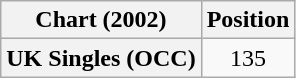<table class="wikitable plainrowheaders" style="text-align:center">
<tr>
<th>Chart (2002)</th>
<th>Position</th>
</tr>
<tr>
<th scope="row">UK Singles (OCC)</th>
<td>135</td>
</tr>
</table>
